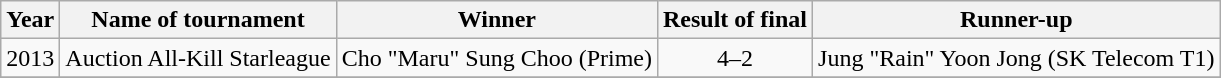<table class="wikitable" style="text-align:center">
<tr>
<th>Year</th>
<th>Name of tournament</th>
<th>Winner</th>
<th>Result of final</th>
<th>Runner-up</th>
</tr>
<tr>
<td>2013</td>
<td>Auction All-Kill Starleague</td>
<td>Cho "Maru" Sung Choo (Prime)</td>
<td>4–2</td>
<td>Jung "Rain" Yoon Jong (SK Telecom T1)</td>
</tr>
<tr>
</tr>
</table>
